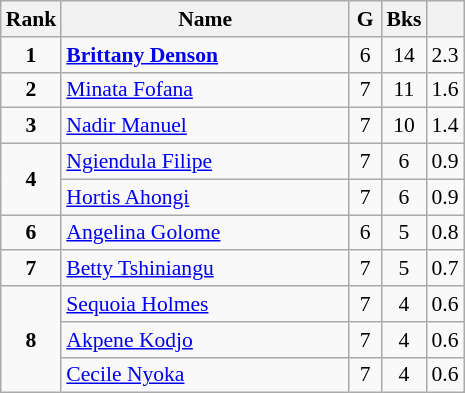<table class="wikitable" style="text-align:center; font-size:90%;">
<tr>
<th width=10px>Rank</th>
<th width=185px>Name</th>
<th width=15px>G</th>
<th width=10px>Bks</th>
<th width=10px></th>
</tr>
<tr>
<td><strong>1</strong></td>
<td align=left> <strong><a href='#'>Brittany Denson</a></strong></td>
<td>6</td>
<td>14</td>
<td>2.3</td>
</tr>
<tr>
<td><strong>2</strong></td>
<td align=left> <a href='#'>Minata Fofana</a></td>
<td>7</td>
<td>11</td>
<td>1.6</td>
</tr>
<tr>
<td><strong>3</strong></td>
<td align=left> <a href='#'>Nadir Manuel</a></td>
<td>7</td>
<td>10</td>
<td>1.4</td>
</tr>
<tr>
<td rowspan=2><strong>4</strong></td>
<td align=left> <a href='#'>Ngiendula Filipe</a></td>
<td>7</td>
<td>6</td>
<td>0.9</td>
</tr>
<tr>
<td align=left> <a href='#'>Hortis Ahongi</a></td>
<td>7</td>
<td>6</td>
<td>0.9</td>
</tr>
<tr>
<td><strong>6</strong></td>
<td align=left> <a href='#'>Angelina Golome</a></td>
<td>6</td>
<td>5</td>
<td>0.8</td>
</tr>
<tr>
<td><strong>7</strong></td>
<td align=left> <a href='#'>Betty Tshiniangu</a></td>
<td>7</td>
<td>5</td>
<td>0.7</td>
</tr>
<tr>
<td rowspan=3><strong>8</strong></td>
<td align=left> <a href='#'>Sequoia Holmes</a></td>
<td>7</td>
<td>4</td>
<td>0.6</td>
</tr>
<tr>
<td align=left> <a href='#'>Akpene Kodjo</a></td>
<td>7</td>
<td>4</td>
<td>0.6</td>
</tr>
<tr>
<td align=left> <a href='#'>Cecile Nyoka</a></td>
<td>7</td>
<td>4</td>
<td>0.6</td>
</tr>
</table>
